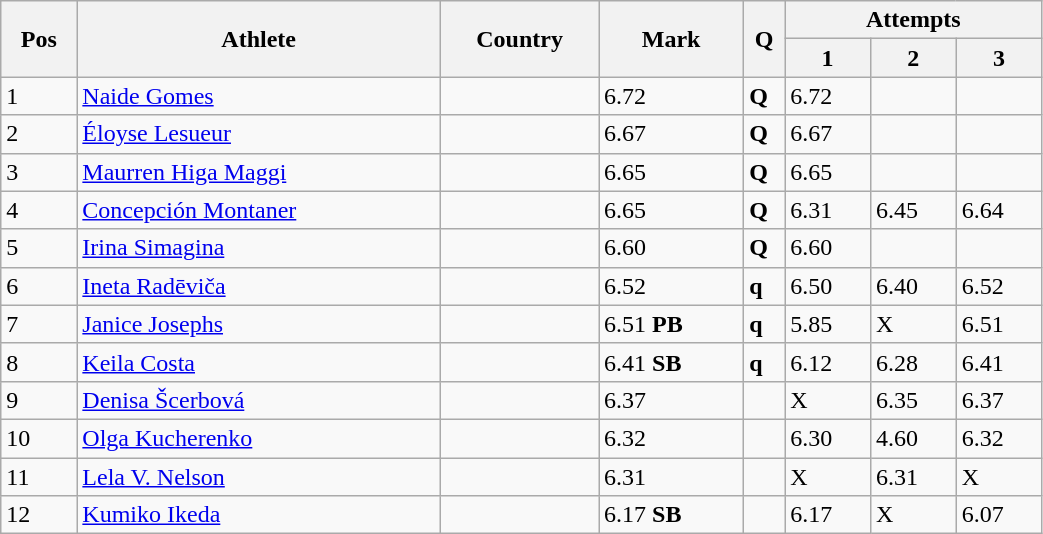<table class="wikitable" width=55%>
<tr>
<th rowspan=2>Pos</th>
<th rowspan=2>Athlete</th>
<th rowspan=2>Country</th>
<th rowspan=2>Mark</th>
<th rowspan=2 width=20>Q</th>
<th colspan=3>Attempts</th>
</tr>
<tr>
<th>1</th>
<th>2</th>
<th>3</th>
</tr>
<tr>
<td>1</td>
<td><a href='#'>Naide Gomes</a></td>
<td></td>
<td>6.72</td>
<td><strong>Q</strong></td>
<td>6.72</td>
<td></td>
<td></td>
</tr>
<tr>
<td>2</td>
<td><a href='#'>Éloyse Lesueur</a></td>
<td></td>
<td>6.67</td>
<td><strong>Q</strong></td>
<td>6.67</td>
<td></td>
<td></td>
</tr>
<tr>
<td>3</td>
<td><a href='#'>Maurren Higa Maggi</a></td>
<td></td>
<td>6.65</td>
<td><strong>Q</strong></td>
<td>6.65</td>
<td></td>
<td></td>
</tr>
<tr>
<td>4</td>
<td><a href='#'>Concepción Montaner</a></td>
<td></td>
<td>6.65</td>
<td><strong>Q</strong></td>
<td>6.31</td>
<td>6.45</td>
<td>6.64</td>
</tr>
<tr>
<td>5</td>
<td><a href='#'>Irina Simagina</a></td>
<td></td>
<td>6.60</td>
<td><strong>Q</strong></td>
<td>6.60</td>
<td></td>
<td></td>
</tr>
<tr>
<td>6</td>
<td><a href='#'>Ineta Radēviča</a></td>
<td></td>
<td>6.52</td>
<td><strong>q</strong></td>
<td>6.50</td>
<td>6.40</td>
<td>6.52</td>
</tr>
<tr>
<td>7</td>
<td><a href='#'>Janice Josephs</a></td>
<td></td>
<td>6.51 <strong>PB</strong></td>
<td><strong>q</strong></td>
<td>5.85</td>
<td>X</td>
<td>6.51</td>
</tr>
<tr>
<td>8</td>
<td><a href='#'>Keila Costa</a></td>
<td></td>
<td>6.41 <strong>SB</strong></td>
<td><strong>q</strong></td>
<td>6.12</td>
<td>6.28</td>
<td>6.41</td>
</tr>
<tr>
<td>9</td>
<td><a href='#'>Denisa Šcerbová</a></td>
<td></td>
<td>6.37</td>
<td></td>
<td>X</td>
<td>6.35</td>
<td>6.37</td>
</tr>
<tr>
<td>10</td>
<td><a href='#'>Olga Kucherenko</a></td>
<td></td>
<td>6.32</td>
<td></td>
<td>6.30</td>
<td>4.60</td>
<td>6.32</td>
</tr>
<tr>
<td>11</td>
<td><a href='#'>Lela V. Nelson</a></td>
<td></td>
<td>6.31</td>
<td></td>
<td>X</td>
<td>6.31</td>
<td>X</td>
</tr>
<tr>
<td>12</td>
<td><a href='#'>Kumiko Ikeda</a></td>
<td></td>
<td>6.17 <strong>SB</strong></td>
<td></td>
<td>6.17</td>
<td>X</td>
<td>6.07</td>
</tr>
</table>
